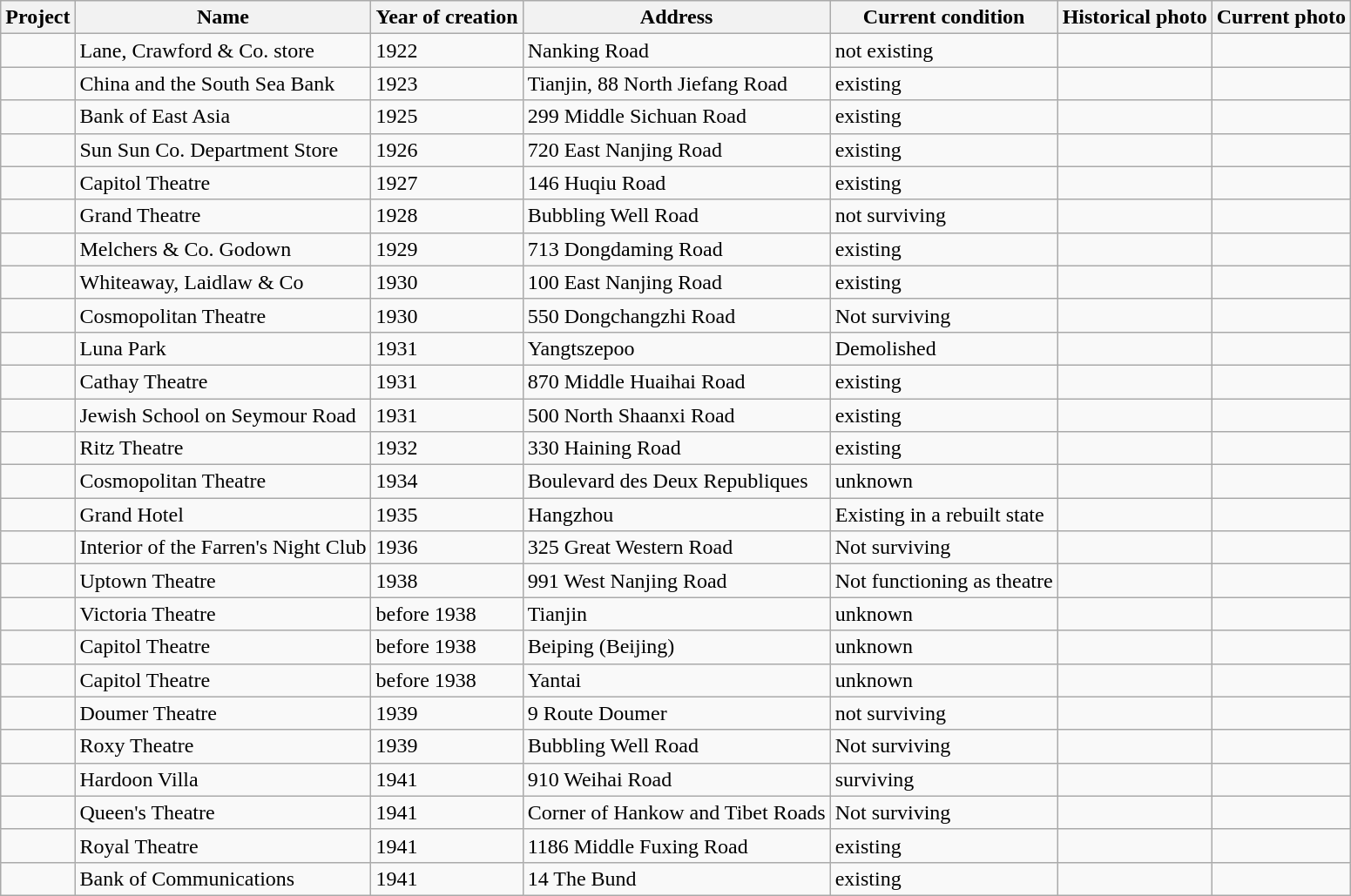<table class="wikitable sortable">
<tr>
<th>Project</th>
<th>Name</th>
<th>Year of creation</th>
<th>Address</th>
<th>Current condition</th>
<th>Historical photo</th>
<th>Current photo</th>
</tr>
<tr>
<td></td>
<td>Lane, Crawford & Co. store</td>
<td>1922</td>
<td>Nanking Road</td>
<td>not existing</td>
<td></td>
<td></td>
</tr>
<tr>
<td></td>
<td>China and the South Sea Bank</td>
<td>1923</td>
<td>Tianjin, 88 North Jiefang Road</td>
<td>existing</td>
<td></td>
<td></td>
</tr>
<tr>
<td></td>
<td>Bank of East Asia</td>
<td>1925</td>
<td>299 Middle Sichuan Road</td>
<td>existing</td>
<td></td>
<td></td>
</tr>
<tr>
<td></td>
<td>Sun Sun Co. Department Store</td>
<td>1926</td>
<td>720 East Nanjing Road</td>
<td>existing</td>
<td></td>
<td></td>
</tr>
<tr>
<td></td>
<td>Capitol Theatre</td>
<td>1927</td>
<td>146 Huqiu Road</td>
<td>existing</td>
<td></td>
<td></td>
</tr>
<tr>
<td></td>
<td>Grand Theatre</td>
<td>1928</td>
<td>Bubbling Well Road</td>
<td>not surviving</td>
<td></td>
<td></td>
</tr>
<tr>
<td></td>
<td>Melchers & Co. Godown</td>
<td>1929</td>
<td>713 Dongdaming Road</td>
<td>existing</td>
<td></td>
<td></td>
</tr>
<tr>
<td></td>
<td>Whiteaway, Laidlaw & Co</td>
<td>1930</td>
<td>100 East Nanjing Road</td>
<td>existing</td>
<td></td>
<td></td>
</tr>
<tr>
<td></td>
<td>Cosmopolitan Theatre</td>
<td>1930</td>
<td>550 Dongchangzhi Road</td>
<td>Not surviving</td>
<td></td>
<td></td>
</tr>
<tr>
<td></td>
<td>Luna Park</td>
<td>1931</td>
<td>Yangtszepoo</td>
<td>Demolished</td>
<td></td>
<td></td>
</tr>
<tr>
<td></td>
<td>Cathay Theatre</td>
<td>1931</td>
<td>870 Middle Huaihai Road</td>
<td>existing</td>
<td></td>
<td></td>
</tr>
<tr>
<td></td>
<td>Jewish School on Seymour Road</td>
<td>1931</td>
<td>500 North Shaanxi Road</td>
<td>existing</td>
<td></td>
<td></td>
</tr>
<tr>
<td></td>
<td>Ritz Theatre</td>
<td>1932</td>
<td>330 Haining Road</td>
<td>existing</td>
<td></td>
<td></td>
</tr>
<tr>
<td></td>
<td>Cosmopolitan Theatre</td>
<td>1934</td>
<td>Boulevard des Deux Republiques</td>
<td>unknown</td>
<td></td>
<td></td>
</tr>
<tr>
<td></td>
<td>Grand Hotel</td>
<td>1935</td>
<td>Hangzhou</td>
<td>Existing in a rebuilt state</td>
<td></td>
<td></td>
</tr>
<tr>
<td></td>
<td>Interior of the Farren's Night Club</td>
<td>1936</td>
<td>325 Great Western Road</td>
<td>Not surviving</td>
<td></td>
<td></td>
</tr>
<tr>
<td></td>
<td>Uptown Theatre</td>
<td>1938</td>
<td>991 West Nanjing Road</td>
<td>Not functioning as theatre</td>
<td></td>
<td></td>
</tr>
<tr>
<td></td>
<td>Victoria Theatre</td>
<td>before 1938</td>
<td>Tianjin</td>
<td>unknown</td>
<td></td>
<td></td>
</tr>
<tr>
<td></td>
<td>Capitol Theatre</td>
<td>before 1938</td>
<td>Beiping (Beijing)</td>
<td>unknown</td>
<td></td>
<td></td>
</tr>
<tr>
<td></td>
<td>Capitol Theatre</td>
<td>before 1938</td>
<td>Yantai</td>
<td>unknown</td>
<td></td>
<td></td>
</tr>
<tr>
<td></td>
<td>Doumer Theatre</td>
<td>1939</td>
<td>9 Route Doumer</td>
<td>not surviving</td>
<td></td>
<td></td>
</tr>
<tr>
<td></td>
<td>Roxy Theatre</td>
<td>1939</td>
<td>Bubbling Well Road</td>
<td>Not surviving</td>
<td></td>
<td></td>
</tr>
<tr>
<td></td>
<td>Hardoon Villa</td>
<td>1941</td>
<td>910 Weihai Road</td>
<td>surviving</td>
<td></td>
<td></td>
</tr>
<tr>
<td></td>
<td>Queen's Theatre</td>
<td>1941</td>
<td>Corner of Hankow and Tibet Roads</td>
<td>Not surviving</td>
<td></td>
<td></td>
</tr>
<tr>
<td></td>
<td>Royal Theatre</td>
<td>1941</td>
<td>1186 Middle Fuxing Road</td>
<td>existing</td>
<td></td>
<td></td>
</tr>
<tr>
<td></td>
<td>Bank of Communications</td>
<td>1941</td>
<td>14 The Bund</td>
<td>existing</td>
<td></td>
<td></td>
</tr>
</table>
